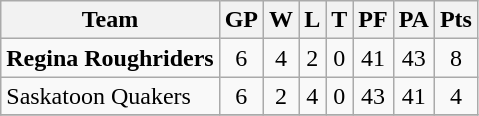<table class="wikitable">
<tr>
<th>Team</th>
<th>GP</th>
<th>W</th>
<th>L</th>
<th>T</th>
<th>PF</th>
<th>PA</th>
<th>Pts</th>
</tr>
<tr align="center">
<td align="left"><strong>Regina Roughriders</strong></td>
<td>6</td>
<td>4</td>
<td>2</td>
<td>0</td>
<td>41</td>
<td>43</td>
<td>8</td>
</tr>
<tr align="center">
<td align="left">Saskatoon Quakers</td>
<td>6</td>
<td>2</td>
<td>4</td>
<td>0</td>
<td>43</td>
<td>41</td>
<td>4</td>
</tr>
<tr align="center">
</tr>
</table>
